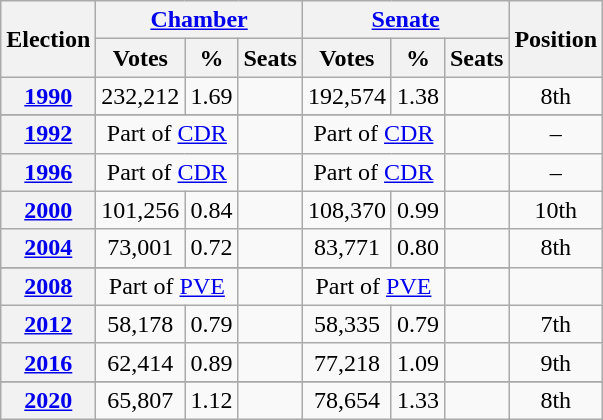<table class=wikitable style=text-align:center>
<tr>
<th rowspan="2">Election</th>
<th colspan="3"><a href='#'>Chamber</a></th>
<th colspan="3"><a href='#'>Senate</a></th>
<th rowspan="2">Position</th>
</tr>
<tr>
<th>Votes</th>
<th>%</th>
<th>Seats</th>
<th>Votes</th>
<th>%</th>
<th>Seats</th>
</tr>
<tr>
<th><a href='#'>1990</a></th>
<td>232,212</td>
<td>1.69</td>
<td></td>
<td>192,574</td>
<td>1.38</td>
<td></td>
<td>8th</td>
</tr>
<tr>
</tr>
<tr>
<th><a href='#'>1992</a></th>
<td colspan=2>Part of <a href='#'>CDR</a></td>
<td></td>
<td colspan=2>Part of <a href='#'>CDR</a></td>
<td></td>
<td>–</td>
</tr>
<tr>
<th><a href='#'>1996</a></th>
<td colspan=2>Part of <a href='#'>CDR</a></td>
<td></td>
<td colspan=2>Part of <a href='#'>CDR</a></td>
<td></td>
<td>–</td>
</tr>
<tr>
<th><a href='#'>2000</a></th>
<td>101,256</td>
<td>0.84</td>
<td></td>
<td>108,370</td>
<td>0.99</td>
<td></td>
<td>10th</td>
</tr>
<tr>
<th><a href='#'>2004</a></th>
<td>73,001</td>
<td>0.72</td>
<td></td>
<td>83,771</td>
<td>0.80</td>
<td></td>
<td>8th</td>
</tr>
<tr>
</tr>
<tr>
<th><a href='#'>2008</a></th>
<td colspan=2>Part of <a href='#'>PVE</a></td>
<td></td>
<td colspan=2>Part of <a href='#'>PVE</a></td>
<td></td>
</tr>
<tr>
<th><a href='#'>2012</a></th>
<td>58,178</td>
<td>0.79</td>
<td></td>
<td>58,335</td>
<td>0.79</td>
<td></td>
<td>7th</td>
</tr>
<tr>
<th><a href='#'>2016</a></th>
<td>62,414</td>
<td>0.89</td>
<td></td>
<td>77,218</td>
<td>1.09</td>
<td></td>
<td>9th</td>
</tr>
<tr>
</tr>
<tr>
<th><a href='#'>2020</a></th>
<td>65,807</td>
<td>1.12</td>
<td></td>
<td>78,654</td>
<td>1.33</td>
<td></td>
<td>8th</td>
</tr>
</table>
